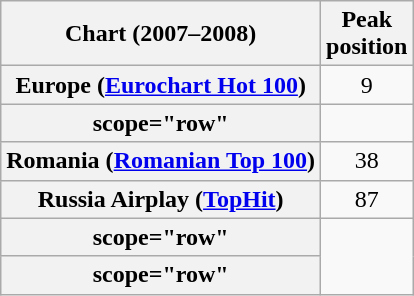<table class="wikitable sortable plainrowheaders" style="text-align:center">
<tr>
<th scope="col">Chart (2007–2008)</th>
<th scope="col">Peak<br>position</th>
</tr>
<tr>
<th scope="row">Europe (<a href='#'>Eurochart Hot 100</a>)</th>
<td>9</td>
</tr>
<tr>
<th>scope="row" </th>
</tr>
<tr>
<th scope="row">Romania (<a href='#'>Romanian Top 100</a>)</th>
<td>38</td>
</tr>
<tr>
<th scope="row">Russia Airplay (<a href='#'>TopHit</a>)</th>
<td>87</td>
</tr>
<tr>
<th>scope="row" </th>
</tr>
<tr>
<th>scope="row" </th>
</tr>
</table>
